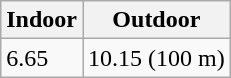<table class="wikitable" border="1" align="upright">
<tr>
<th>Indoor</th>
<th>Outdoor</th>
</tr>
<tr>
<td>6.65</td>
<td>10.15 (100 m)</td>
</tr>
</table>
